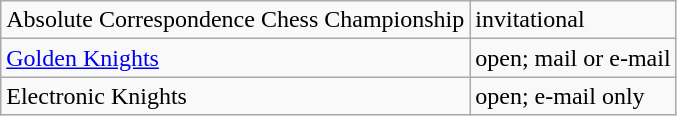<table class=wikitable>
<tr>
<td>Absolute Correspondence Chess Championship</td>
<td>invitational</td>
</tr>
<tr>
<td><a href='#'>Golden Knights</a></td>
<td>open; mail or e-mail</td>
</tr>
<tr>
<td>Electronic Knights</td>
<td>open; e-mail only</td>
</tr>
</table>
